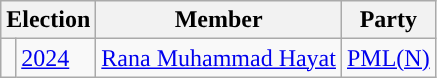<table class="wikitable">
<tr>
<th colspan="2">Election</th>
<th>Member</th>
<th>Party</th>
</tr>
<tr>
<td style="background-color: "></td>
<td><a href='#'>2024</a></td>
<td><a href='#'>Rana Muhammad Hayat</a></td>
<td><a href='#'>PML(N)</a></td>
</tr>
</table>
